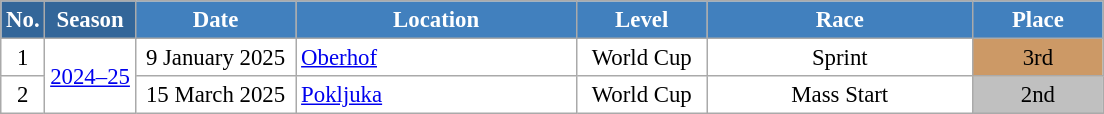<table class="wikitable sortable" style="font-size:95%; text-align:center; border:grey solid 1px; border-collapse:collapse; background:#ffffff;">
<tr style="background:#efefef;">
<th style="background-color:#369; color:white;">No.</th>
<th style="background-color:#369; color:white;">Season</th>
<th style="background-color:#4180be; color:white; width:100px;">Date</th>
<th style="background-color:#4180be; color:white; width:180px;">Location</th>
<th style="background-color:#4180be; color:white; width:80px;">Level</th>
<th style="background-color:#4180be; color:white; width:170px;">Race</th>
<th style="background-color:#4180be; color:white; width:80px;">Place</th>
</tr>
<tr>
<td>1</td>
<td rowspan=2><a href='#'>2024–25</a></td>
<td>9 January 2025</td>
<td align=left> <a href='#'>Oberhof</a></td>
<td>World Cup</td>
<td>Sprint</td>
<td align=center bgcolor="cc9966">3rd</td>
</tr>
<tr>
<td>2</td>
<td>15 March 2025</td>
<td align=left> <a href='#'>Pokljuka</a></td>
<td>World Cup</td>
<td>Mass Start</td>
<td align=center bgcolor="silver">2nd</td>
</tr>
</table>
